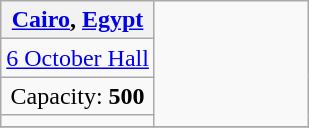<table class=wikitable style=text-align:center>
<tr>
<th colspan="1"><a href='#'>Cairo</a>, <a href='#'>Egypt</a></th>
<td rowspan=4></td>
</tr>
<tr>
<td width=50%><a href='#'>6 October Hall</a></td>
</tr>
<tr>
<td>Capacity: <strong>500</strong></td>
</tr>
<tr>
<td></td>
</tr>
<tr>
</tr>
</table>
